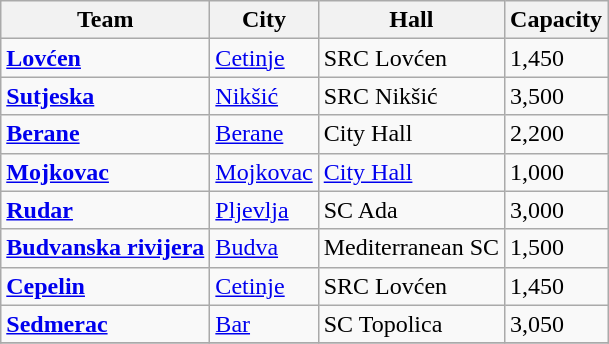<table class="wikitable sortable">
<tr>
<th>Team</th>
<th>City</th>
<th>Hall</th>
<th>Capacity</th>
</tr>
<tr>
<td><strong><a href='#'>Lovćen</a></strong></td>
<td><a href='#'>Cetinje</a></td>
<td>SRC Lovćen</td>
<td>1,450</td>
</tr>
<tr>
<td><strong><a href='#'>Sutjeska</a></strong></td>
<td><a href='#'>Nikšić</a></td>
<td>SRC Nikšić</td>
<td>3,500</td>
</tr>
<tr>
<td><strong><a href='#'>Berane</a></strong></td>
<td><a href='#'>Berane</a></td>
<td>City Hall</td>
<td>2,200</td>
</tr>
<tr>
<td><strong><a href='#'>Mojkovac</a></strong></td>
<td><a href='#'>Mojkovac</a></td>
<td><a href='#'>City Hall</a></td>
<td>1,000</td>
</tr>
<tr>
<td><strong><a href='#'>Rudar</a></strong></td>
<td><a href='#'>Pljevlja</a></td>
<td>SC Ada</td>
<td>3,000</td>
</tr>
<tr>
<td><strong><a href='#'>Budvanska rivijera</a></strong></td>
<td><a href='#'>Budva</a></td>
<td>Mediterranean SC</td>
<td>1,500</td>
</tr>
<tr>
<td><strong><a href='#'>Cepelin</a></strong></td>
<td><a href='#'>Cetinje</a></td>
<td>SRC Lovćen</td>
<td>1,450</td>
</tr>
<tr>
<td><strong><a href='#'>Sedmerac</a></strong></td>
<td><a href='#'>Bar</a></td>
<td>SC Topolica</td>
<td>3,050</td>
</tr>
<tr>
</tr>
</table>
